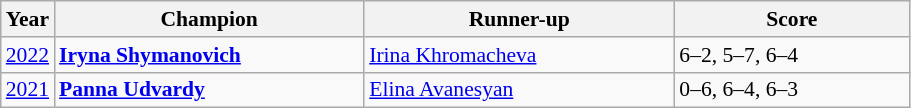<table class="wikitable" style="font-size:90%">
<tr>
<th>Year</th>
<th width="200">Champion</th>
<th width="200">Runner-up</th>
<th width="150">Score</th>
</tr>
<tr>
<td><a href='#'>2022</a></td>
<td> <strong><a href='#'>Iryna Shymanovich</a></strong></td>
<td> <a href='#'>Irina Khromacheva</a></td>
<td>6–2, 5–7, 6–4</td>
</tr>
<tr>
<td><a href='#'>2021</a></td>
<td> <strong><a href='#'>Panna Udvardy</a></strong></td>
<td> <a href='#'>Elina Avanesyan</a></td>
<td>0–6, 6–4, 6–3</td>
</tr>
</table>
